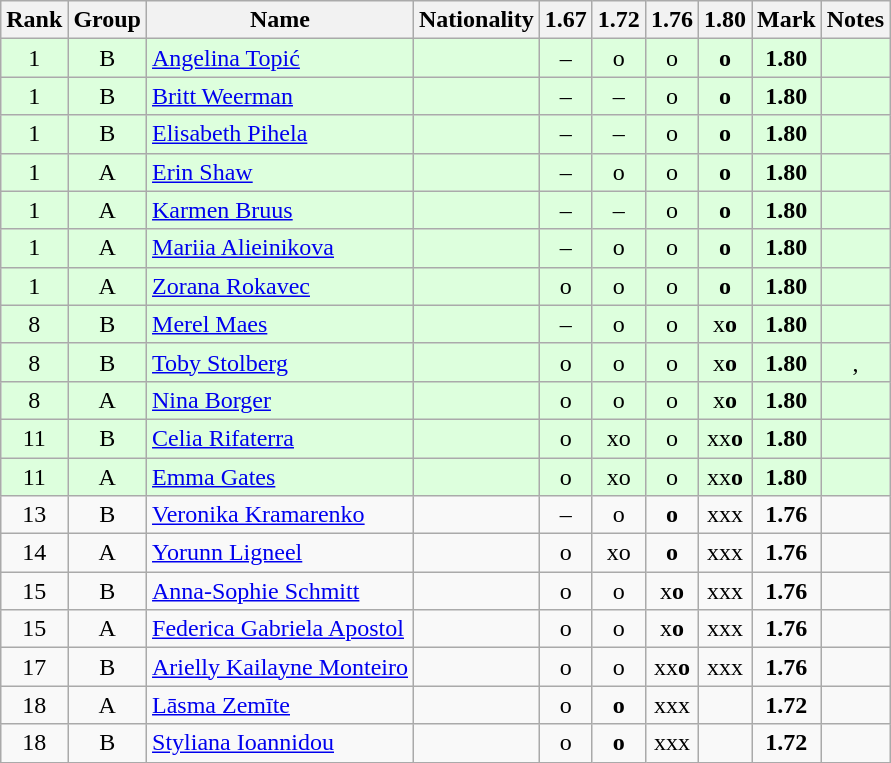<table class="wikitable sortable" style="text-align:center">
<tr>
<th>Rank</th>
<th>Group</th>
<th>Name</th>
<th>Nationality</th>
<th>1.67</th>
<th>1.72</th>
<th>1.76</th>
<th>1.80</th>
<th>Mark</th>
<th>Notes</th>
</tr>
<tr bgcolor=ddffdd>
<td>1</td>
<td>B</td>
<td align="left"><a href='#'>Angelina Topić</a></td>
<td align="left"></td>
<td>–</td>
<td>o</td>
<td>o</td>
<td><strong>o</strong></td>
<td><strong>1.80</strong></td>
<td></td>
</tr>
<tr bgcolor="ddffdd">
<td>1</td>
<td>B</td>
<td align="left"><a href='#'>Britt Weerman</a></td>
<td align="left"></td>
<td>–</td>
<td>–</td>
<td>o</td>
<td><strong>o</strong></td>
<td><strong>1.80</strong></td>
<td></td>
</tr>
<tr bgcolor="ddffdd">
<td>1</td>
<td>B</td>
<td align="left"><a href='#'>Elisabeth Pihela</a></td>
<td align="left"></td>
<td>–</td>
<td>–</td>
<td>o</td>
<td><strong>o</strong></td>
<td><strong>1.80</strong></td>
<td></td>
</tr>
<tr bgcolor="ddffdd">
<td>1</td>
<td>A</td>
<td align="left"><a href='#'>Erin Shaw</a></td>
<td align="left"></td>
<td>–</td>
<td>o</td>
<td>o</td>
<td><strong>o</strong></td>
<td><strong>1.80</strong></td>
<td></td>
</tr>
<tr bgcolor="ddffdd">
<td>1</td>
<td>A</td>
<td align="left"><a href='#'>Karmen Bruus</a></td>
<td align="left"></td>
<td>–</td>
<td>–</td>
<td>o</td>
<td><strong>o</strong></td>
<td><strong>1.80</strong></td>
<td></td>
</tr>
<tr bgcolor="ddffdd">
<td>1</td>
<td>A</td>
<td align="left"><a href='#'>Mariia Alieinikova</a></td>
<td align="left"></td>
<td>–</td>
<td>o</td>
<td>o</td>
<td><strong>o</strong></td>
<td><strong>1.80</strong></td>
<td></td>
</tr>
<tr bgcolor="ddffdd">
<td>1</td>
<td>A</td>
<td align="left"><a href='#'>Zorana Rokavec</a></td>
<td align="left"></td>
<td>o</td>
<td>o</td>
<td>o</td>
<td><strong>o</strong></td>
<td><strong>1.80</strong></td>
<td></td>
</tr>
<tr bgcolor="ddffdd">
<td>8</td>
<td>B</td>
<td align="left"><a href='#'>Merel Maes</a></td>
<td align="left"></td>
<td>–</td>
<td>o</td>
<td>o</td>
<td>x<strong>o</strong></td>
<td><strong>1.80</strong></td>
<td></td>
</tr>
<tr bgcolor="ddffdd">
<td>8</td>
<td>B</td>
<td align="left"><a href='#'>Toby Stolberg</a></td>
<td align="left"></td>
<td>o</td>
<td>o</td>
<td>o</td>
<td>x<strong>o</strong></td>
<td><strong>1.80</strong></td>
<td>, </td>
</tr>
<tr bgcolor="ddffdd">
<td>8</td>
<td>A</td>
<td align="left"><a href='#'>Nina Borger</a></td>
<td align="left"></td>
<td>o</td>
<td>o</td>
<td>o</td>
<td>x<strong>o</strong></td>
<td><strong>1.80</strong></td>
<td></td>
</tr>
<tr bgcolor="ddffdd">
<td>11</td>
<td>B</td>
<td align="left"><a href='#'>Celia Rifaterra</a></td>
<td align="left"></td>
<td>o</td>
<td>xo</td>
<td>o</td>
<td>xx<strong>o</strong></td>
<td><strong>1.80</strong></td>
<td></td>
</tr>
<tr bgcolor="ddffdd">
<td>11</td>
<td>A</td>
<td align="left"><a href='#'>Emma Gates</a></td>
<td align="left"></td>
<td>o</td>
<td>xo</td>
<td>o</td>
<td>xx<strong>o</strong></td>
<td><strong>1.80</strong></td>
<td></td>
</tr>
<tr>
<td>13</td>
<td>B</td>
<td align="left"><a href='#'>Veronika Kramarenko</a></td>
<td align="left"></td>
<td>–</td>
<td>o</td>
<td><strong>o</strong></td>
<td>xxx</td>
<td><strong>1.76</strong></td>
<td></td>
</tr>
<tr>
<td>14</td>
<td>A</td>
<td align="left"><a href='#'>Yorunn Ligneel</a></td>
<td align="left"></td>
<td>o</td>
<td>xo</td>
<td><strong>o</strong></td>
<td>xxx</td>
<td><strong>1.76</strong></td>
<td></td>
</tr>
<tr>
<td>15</td>
<td>B</td>
<td align="left"><a href='#'>Anna-Sophie Schmitt</a></td>
<td align="left"></td>
<td>o</td>
<td>o</td>
<td>x<strong>o</strong></td>
<td>xxx</td>
<td><strong>1.76</strong></td>
<td></td>
</tr>
<tr>
<td>15</td>
<td>A</td>
<td align="left"><a href='#'>Federica Gabriela Apostol</a></td>
<td align="left"></td>
<td>o</td>
<td>o</td>
<td>x<strong>o</strong></td>
<td>xxx</td>
<td><strong>1.76</strong></td>
<td></td>
</tr>
<tr>
<td>17</td>
<td>B</td>
<td align="left"><a href='#'>Arielly Kailayne Monteiro</a></td>
<td align="left"></td>
<td>o</td>
<td>o</td>
<td>xx<strong>o</strong></td>
<td>xxx</td>
<td><strong>1.76</strong></td>
<td></td>
</tr>
<tr>
<td>18</td>
<td>A</td>
<td align="left"><a href='#'>Lāsma Zemīte</a></td>
<td align="left"></td>
<td>o</td>
<td><strong>o</strong></td>
<td>xxx</td>
<td></td>
<td><strong>1.72</strong></td>
<td></td>
</tr>
<tr>
<td>18</td>
<td>B</td>
<td align="left"><a href='#'>Styliana Ioannidou</a></td>
<td align="left"></td>
<td>o</td>
<td><strong>o</strong></td>
<td>xxx</td>
<td></td>
<td><strong>1.72</strong></td>
<td></td>
</tr>
</table>
